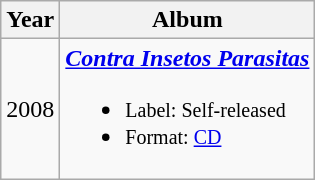<table class="wikitable">
<tr>
<th>Year</th>
<th>Album</th>
</tr>
<tr>
<td>2008</td>
<td><strong><em><a href='#'>Contra Insetos Parasitas</a></em></strong><br><ul><li><small>Label: Self-released</small></li><li><small>Format: <a href='#'>CD</a></small></li></ul></td>
</tr>
</table>
